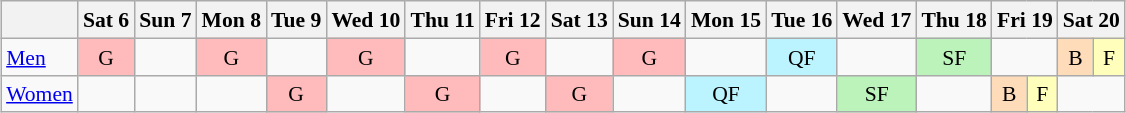<table class="wikitable" style="margin:0.5em auto; font-size:90%; line-height:1.25em; text-align:center">
<tr>
<th></th>
<th>Sat 6</th>
<th>Sun 7</th>
<th>Mon 8</th>
<th>Tue 9</th>
<th>Wed 10</th>
<th>Thu 11</th>
<th>Fri 12</th>
<th>Sat 13</th>
<th>Sun 14</th>
<th>Mon 15</th>
<th>Tue 16</th>
<th>Wed 17</th>
<th>Thu 18</th>
<th colspan="2">Fri 19</th>
<th colspan="2">Sat 20</th>
</tr>
<tr>
<td align="left"><a href='#'>Men</a></td>
<td bgcolor="#FFBBBB">G</td>
<td></td>
<td bgcolor="#FFBBBB">G</td>
<td></td>
<td bgcolor="#FFBBBB">G</td>
<td></td>
<td bgcolor="#FFBBBB">G</td>
<td></td>
<td bgcolor="#FFBBBB">G</td>
<td></td>
<td bgcolor="#BBF3FF">QF</td>
<td></td>
<td bgcolor="#BBF3BB">SF</td>
<td colspan="2"></td>
<td bgcolor="#FEDCBA">B</td>
<td bgcolor="#FFFFBB">F</td>
</tr>
<tr>
<td align="left"><a href='#'>Women</a></td>
<td></td>
<td></td>
<td></td>
<td bgcolor="#FFBBBB">G</td>
<td></td>
<td bgcolor="#FFBBBB">G</td>
<td></td>
<td bgcolor="#FFBBBB">G</td>
<td></td>
<td bgcolor="#BBF3FF">QF</td>
<td></td>
<td bgcolor="#BBF3BB">SF</td>
<td></td>
<td bgcolor="#FEDCBA">B</td>
<td bgcolor="#FFFFBB">F</td>
<td colspan="2"></td>
</tr>
</table>
